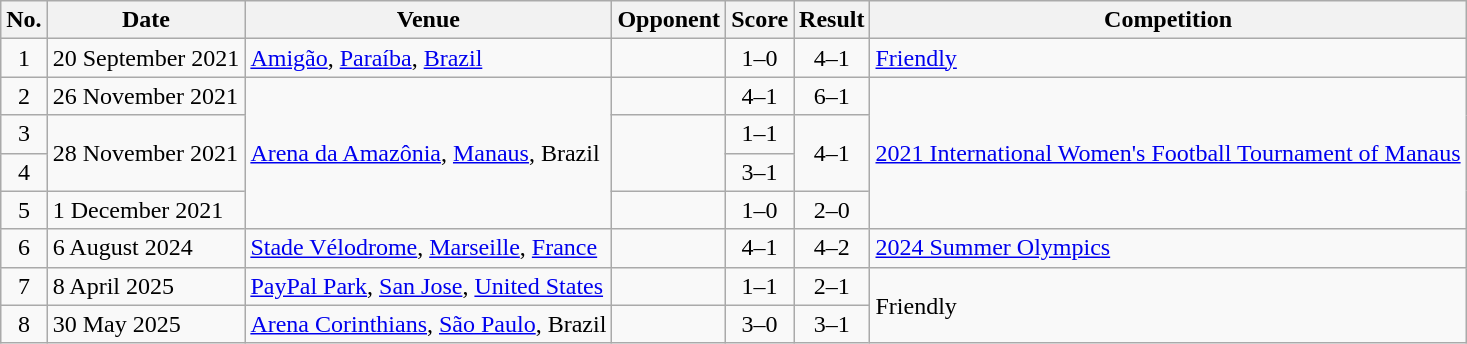<table class="wikitable sortable">
<tr>
<th scope="col">No.</th>
<th scope="col">Date</th>
<th scope="col">Venue</th>
<th scope="col">Opponent</th>
<th scope="col">Score</th>
<th scope="col">Result</th>
<th scope="col">Competition</th>
</tr>
<tr>
<td style="text-align:center">1</td>
<td>20 September 2021</td>
<td><a href='#'>Amigão</a>, <a href='#'>Paraíba</a>, <a href='#'>Brazil</a></td>
<td></td>
<td style="text-align:center">1–0</td>
<td style="text-align:center">4–1</td>
<td><a href='#'>Friendly</a></td>
</tr>
<tr>
<td style="text-align:center">2</td>
<td>26 November 2021</td>
<td rowspan=4><a href='#'>Arena da Amazônia</a>, <a href='#'>Manaus</a>, Brazil</td>
<td></td>
<td style="text-align:center">4–1</td>
<td style="text-align:center">6–1</td>
<td rowspan="4"><a href='#'>2021 International Women's Football Tournament of Manaus</a></td>
</tr>
<tr>
<td style="text-align:center">3</td>
<td rowspan="2">28 November 2021</td>
<td rowspan="2"></td>
<td style="text-align:center">1–1</td>
<td rowspan="2" style="text-align:center">4–1</td>
</tr>
<tr>
<td style="text-align:center">4</td>
<td style="text-align:center">3–1</td>
</tr>
<tr>
<td style="text-align:center">5</td>
<td>1 December 2021</td>
<td></td>
<td style="text-align:center">1–0</td>
<td style="text-align:center">2–0</td>
</tr>
<tr>
<td style="text-align:center">6</td>
<td>6 August 2024</td>
<td><a href='#'>Stade Vélodrome</a>, <a href='#'>Marseille</a>, <a href='#'>France</a></td>
<td></td>
<td style="text-align:center">4–1</td>
<td style="text-align:center">4–2</td>
<td><a href='#'>2024 Summer Olympics</a></td>
</tr>
<tr>
<td style="text-align:center">7</td>
<td>8 April 2025</td>
<td><a href='#'>PayPal Park</a>, <a href='#'>San Jose</a>, <a href='#'>United States</a></td>
<td></td>
<td style="text-align:center">1–1</td>
<td style="text-align:center">2–1</td>
<td rowspan="2">Friendly</td>
</tr>
<tr>
<td style="text-align:center">8</td>
<td>30 May 2025</td>
<td><a href='#'>Arena Corinthians</a>, <a href='#'>São Paulo</a>, Brazil</td>
<td></td>
<td style="text-align:center">3–0</td>
<td style="text-align:center">3–1</td>
</tr>
</table>
